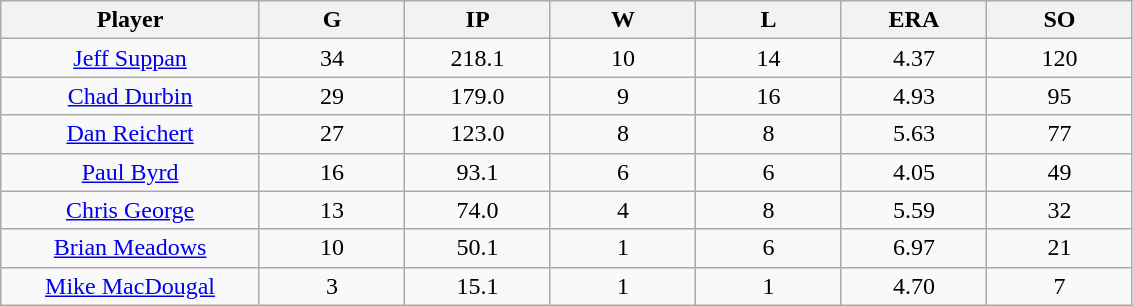<table class="wikitable sortable">
<tr>
<th bgcolor="#DDDDFF" width="16%">Player</th>
<th bgcolor="#DDDDFF" width="9%">G</th>
<th bgcolor="#DDDDFF" width="9%">IP</th>
<th bgcolor="#DDDDFF" width="9%">W</th>
<th bgcolor="#DDDDFF" width="9%">L</th>
<th bgcolor="#DDDDFF" width="9%">ERA</th>
<th bgcolor="#DDDDFF" width="9%">SO</th>
</tr>
<tr align="center">
<td><a href='#'>Jeff Suppan</a></td>
<td>34</td>
<td>218.1</td>
<td>10</td>
<td>14</td>
<td>4.37</td>
<td>120</td>
</tr>
<tr align=center>
<td><a href='#'>Chad Durbin</a></td>
<td>29</td>
<td>179.0</td>
<td>9</td>
<td>16</td>
<td>4.93</td>
<td>95</td>
</tr>
<tr align=center>
<td><a href='#'>Dan Reichert</a></td>
<td>27</td>
<td>123.0</td>
<td>8</td>
<td>8</td>
<td>5.63</td>
<td>77</td>
</tr>
<tr align=center>
<td><a href='#'>Paul Byrd</a></td>
<td>16</td>
<td>93.1</td>
<td>6</td>
<td>6</td>
<td>4.05</td>
<td>49</td>
</tr>
<tr align=center>
<td><a href='#'>Chris George</a></td>
<td>13</td>
<td>74.0</td>
<td>4</td>
<td>8</td>
<td>5.59</td>
<td>32</td>
</tr>
<tr align=center>
<td><a href='#'>Brian Meadows</a></td>
<td>10</td>
<td>50.1</td>
<td>1</td>
<td>6</td>
<td>6.97</td>
<td>21</td>
</tr>
<tr align=center>
<td><a href='#'>Mike MacDougal</a></td>
<td>3</td>
<td>15.1</td>
<td>1</td>
<td>1</td>
<td>4.70</td>
<td>7</td>
</tr>
</table>
